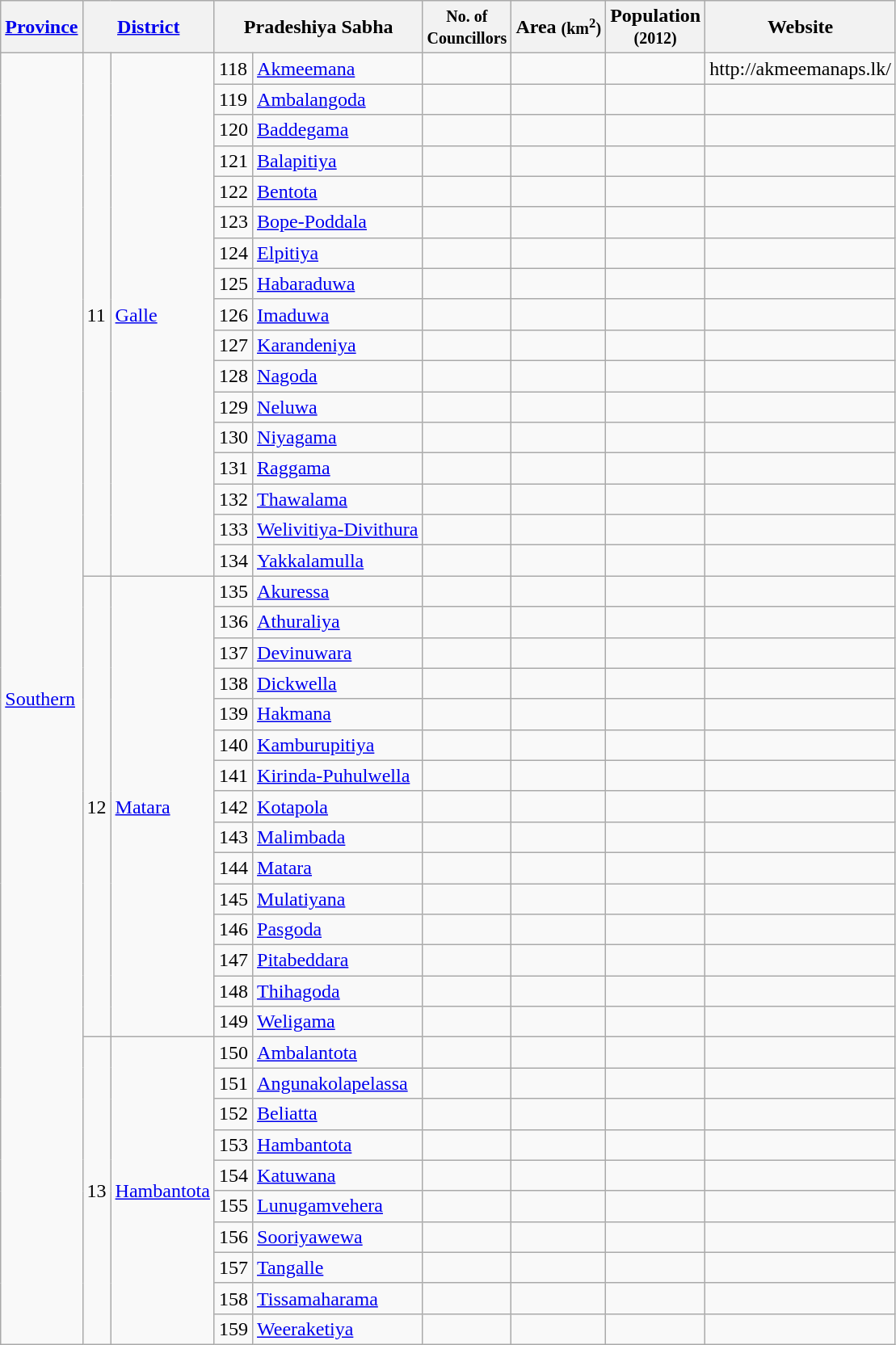<table class="wikitable sortable">
<tr>
<th><a href='#'>Province</a></th>
<th colspan="2"><a href='#'>District</a></th>
<th colspan="2">Pradeshiya Sabha</th>
<th><small>No. of<br>Councillors</small></th>
<th>Area <small>(km<sup>2</sup>)</small><br></th>
<th>Population<br><small>(2012)</small></th>
<th>Website</th>
</tr>
<tr>
<td rowspan="42"><a href='#'>Southern</a></td>
<td rowspan="17">11</td>
<td rowspan="17"><a href='#'>Galle</a></td>
<td>118</td>
<td><a href='#'>Akmeemana</a></td>
<td></td>
<td></td>
<td></td>
<td>http://akmeemanaps.lk/</td>
</tr>
<tr>
<td>119</td>
<td><a href='#'>Ambalangoda</a></td>
<td></td>
<td></td>
<td></td>
<td></td>
</tr>
<tr>
<td>120</td>
<td><a href='#'>Baddegama</a></td>
<td></td>
<td></td>
<td></td>
<td></td>
</tr>
<tr>
<td>121</td>
<td><a href='#'>Balapitiya</a></td>
<td></td>
<td></td>
<td></td>
<td></td>
</tr>
<tr>
<td>122</td>
<td><a href='#'>Bentota</a></td>
<td></td>
<td></td>
<td></td>
<td></td>
</tr>
<tr>
<td>123</td>
<td><a href='#'>Bope-Poddala</a></td>
<td></td>
<td></td>
<td></td>
<td></td>
</tr>
<tr>
<td>124</td>
<td><a href='#'>Elpitiya</a></td>
<td></td>
<td></td>
<td></td>
<td></td>
</tr>
<tr>
<td>125</td>
<td><a href='#'>Habaraduwa</a></td>
<td></td>
<td></td>
<td></td>
<td></td>
</tr>
<tr>
<td>126</td>
<td><a href='#'>Imaduwa</a></td>
<td></td>
<td></td>
<td></td>
<td></td>
</tr>
<tr>
<td>127</td>
<td><a href='#'>Karandeniya</a></td>
<td></td>
<td></td>
<td></td>
<td></td>
</tr>
<tr>
<td>128</td>
<td><a href='#'>Nagoda</a></td>
<td></td>
<td></td>
<td></td>
<td></td>
</tr>
<tr>
<td>129</td>
<td><a href='#'>Neluwa</a></td>
<td></td>
<td></td>
<td></td>
<td></td>
</tr>
<tr>
<td>130</td>
<td><a href='#'>Niyagama</a></td>
<td></td>
<td></td>
<td></td>
<td></td>
</tr>
<tr>
<td>131</td>
<td><a href='#'>Raggama</a></td>
<td></td>
<td></td>
<td></td>
<td></td>
</tr>
<tr>
<td>132</td>
<td><a href='#'>Thawalama</a></td>
<td></td>
<td></td>
<td></td>
<td></td>
</tr>
<tr>
<td>133</td>
<td><a href='#'>Welivitiya-Divithura</a></td>
<td></td>
<td></td>
<td></td>
<td></td>
</tr>
<tr>
<td>134</td>
<td><a href='#'>Yakkalamulla</a></td>
<td></td>
<td></td>
<td></td>
<td></td>
</tr>
<tr>
<td rowspan="15">12</td>
<td rowspan="15"><a href='#'>Matara</a></td>
<td>135</td>
<td><a href='#'>Akuressa</a></td>
<td></td>
<td></td>
<td></td>
<td></td>
</tr>
<tr>
<td>136</td>
<td><a href='#'>Athuraliya</a></td>
<td></td>
<td></td>
<td></td>
<td></td>
</tr>
<tr>
<td>137</td>
<td><a href='#'>Devinuwara</a></td>
<td></td>
<td></td>
<td></td>
<td></td>
</tr>
<tr>
<td>138</td>
<td><a href='#'>Dickwella</a></td>
<td></td>
<td></td>
<td></td>
<td></td>
</tr>
<tr>
<td>139</td>
<td><a href='#'>Hakmana</a></td>
<td></td>
<td></td>
<td></td>
<td></td>
</tr>
<tr>
<td>140</td>
<td><a href='#'>Kamburupitiya</a></td>
<td></td>
<td></td>
<td></td>
<td></td>
</tr>
<tr>
<td>141</td>
<td><a href='#'>Kirinda-Puhulwella</a></td>
<td></td>
<td></td>
<td></td>
<td></td>
</tr>
<tr>
<td>142</td>
<td><a href='#'>Kotapola</a></td>
<td></td>
<td></td>
<td></td>
<td></td>
</tr>
<tr>
<td>143</td>
<td><a href='#'>Malimbada</a></td>
<td></td>
<td></td>
<td></td>
<td></td>
</tr>
<tr>
<td>144</td>
<td><a href='#'>Matara</a></td>
<td></td>
<td></td>
<td></td>
<td></td>
</tr>
<tr>
<td>145</td>
<td><a href='#'>Mulatiyana</a></td>
<td></td>
<td></td>
<td></td>
<td></td>
</tr>
<tr>
<td>146</td>
<td><a href='#'>Pasgoda</a></td>
<td></td>
<td></td>
<td></td>
<td></td>
</tr>
<tr>
<td>147</td>
<td><a href='#'>Pitabeddara</a></td>
<td></td>
<td></td>
<td></td>
<td></td>
</tr>
<tr>
<td>148</td>
<td><a href='#'>Thihagoda</a></td>
<td></td>
<td></td>
<td></td>
<td></td>
</tr>
<tr>
<td>149</td>
<td><a href='#'>Weligama</a></td>
<td></td>
<td></td>
<td></td>
<td></td>
</tr>
<tr>
<td rowspan="10">13</td>
<td rowspan="10"><a href='#'>Hambantota</a></td>
<td>150</td>
<td><a href='#'>Ambalantota</a></td>
<td></td>
<td></td>
<td></td>
<td></td>
</tr>
<tr>
<td>151</td>
<td><a href='#'>Angunakolapelassa</a></td>
<td></td>
<td></td>
<td></td>
<td></td>
</tr>
<tr>
<td>152</td>
<td><a href='#'>Beliatta</a></td>
<td></td>
<td></td>
<td></td>
<td></td>
</tr>
<tr>
<td>153</td>
<td><a href='#'>Hambantota</a></td>
<td></td>
<td></td>
<td></td>
<td></td>
</tr>
<tr>
<td>154</td>
<td><a href='#'>Katuwana</a></td>
<td></td>
<td></td>
<td></td>
<td></td>
</tr>
<tr>
<td>155</td>
<td><a href='#'>Lunugamvehera</a></td>
<td></td>
<td></td>
<td></td>
<td></td>
</tr>
<tr>
<td>156</td>
<td><a href='#'>Sooriyawewa</a></td>
<td></td>
<td></td>
<td></td>
<td></td>
</tr>
<tr>
<td>157</td>
<td><a href='#'>Tangalle</a></td>
<td></td>
<td></td>
<td></td>
<td></td>
</tr>
<tr>
<td>158</td>
<td><a href='#'>Tissamaharama</a></td>
<td></td>
<td></td>
<td></td>
<td></td>
</tr>
<tr>
<td>159</td>
<td><a href='#'>Weeraketiya</a></td>
<td></td>
<td></td>
<td></td>
<td></td>
</tr>
</table>
